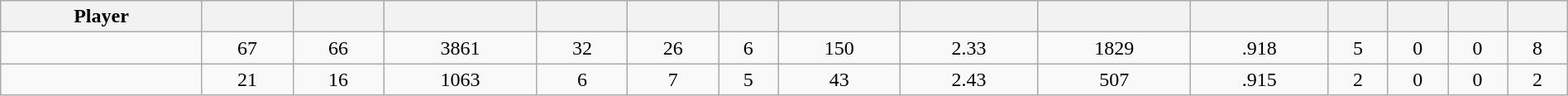<table class="wikitable sortable" style="width:100%; text-align:center;">
<tr>
<th>Player</th>
<th></th>
<th></th>
<th></th>
<th></th>
<th></th>
<th></th>
<th></th>
<th></th>
<th></th>
<th></th>
<th></th>
<th></th>
<th></th>
<th></th>
</tr>
<tr>
<td style=white-space:nowrap></td>
<td>67</td>
<td>66</td>
<td>3861</td>
<td>32</td>
<td>26</td>
<td>6</td>
<td>150</td>
<td>2.33</td>
<td>1829</td>
<td>.918</td>
<td>5</td>
<td>0</td>
<td>0</td>
<td>8</td>
</tr>
<tr>
<td style=white-space:nowrap></td>
<td>21</td>
<td>16</td>
<td>1063</td>
<td>6</td>
<td>7</td>
<td>5</td>
<td>43</td>
<td>2.43</td>
<td>507</td>
<td>.915</td>
<td>2</td>
<td>0</td>
<td>0</td>
<td>2</td>
</tr>
</table>
